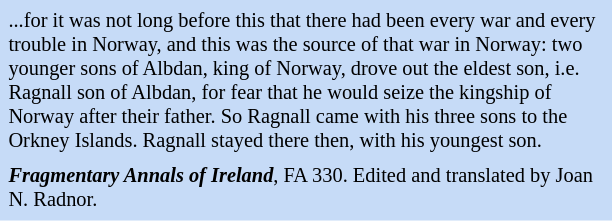<table class="toccolours" style="float: left; margin-left: 1em; margin-right: 2em; font-size: 85%; background:#c6dbf7; color:black; width:30em; max-width: 40%;" cellspacing="5">
<tr>
<td style="text-align: left;">...for it was not long before this that there had been every war and every trouble in Norway, and this was the source of that war in Norway: two younger sons of Albdan, king of Norway, drove out the eldest son, i.e. Ragnall son of Albdan, for fear that he would seize the kingship of Norway after their father. So Ragnall came with his three sons to the Orkney Islands. Ragnall stayed there then, with his youngest son.</td>
</tr>
<tr>
<td style="text-align: left;"><strong><em>Fragmentary Annals of Ireland</em></strong>, FA 330. Edited and translated by Joan N. Radnor.</td>
</tr>
</table>
